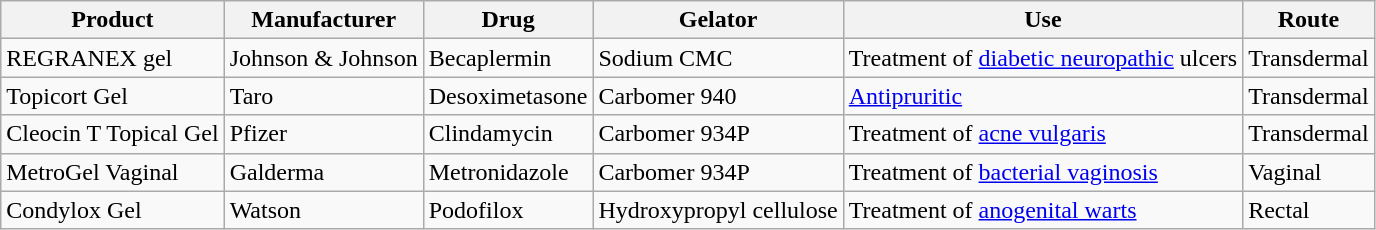<table class="wikitable">
<tr>
<th>Product</th>
<th>Manufacturer</th>
<th>Drug</th>
<th>Gelator</th>
<th>Use</th>
<th>Route</th>
</tr>
<tr>
<td>REGRANEX gel</td>
<td>Johnson & Johnson</td>
<td>Becaplermin</td>
<td>Sodium CMC</td>
<td>Treatment of <a href='#'>diabetic neuropathic</a> ulcers</td>
<td>Transdermal</td>
</tr>
<tr>
<td>Topicort Gel</td>
<td>Taro</td>
<td>Desoximetasone</td>
<td>Carbomer 940</td>
<td><a href='#'>Antipruritic</a></td>
<td>Transdermal</td>
</tr>
<tr>
<td>Cleocin T Topical Gel</td>
<td>Pfizer</td>
<td>Clindamycin</td>
<td>Carbomer 934P</td>
<td>Treatment of <a href='#'>acne vulgaris</a></td>
<td>Transdermal</td>
</tr>
<tr>
<td>MetroGel Vaginal</td>
<td>Galderma</td>
<td>Metronidazole</td>
<td>Carbomer 934P</td>
<td>Treatment of <a href='#'>bacterial vaginosis</a></td>
<td>Vaginal</td>
</tr>
<tr>
<td>Condylox Gel</td>
<td>Watson</td>
<td>Podofilox</td>
<td>Hydroxypropyl cellulose</td>
<td>Treatment of <a href='#'>anogenital warts</a></td>
<td>Rectal</td>
</tr>
</table>
